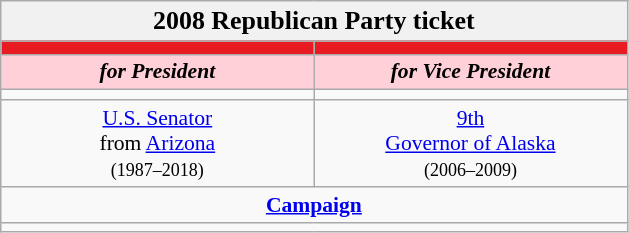<table class="wikitable" style="font-size:90%; text-align:center;">
<tr>
<td style="background:#f1f1f1;" colspan="30"><big><strong>2008 Republican Party ticket</strong></big></td>
</tr>
<tr>
<th style="width:3em; font-size:135%; background:#E81B23; width:200px;"><a href='#'></a></th>
<th style="width:3em; font-size:135%; background:#E81B23; width:200px;"><a href='#'></a></th>
</tr>
<tr style="color:#000; font-size:100%; background:#ffd0d7;">
<td style="width:3em; width:200px;"><strong><em>for President</em></strong></td>
<td style="width:3em; width:200px;"><strong><em>for Vice President</em></strong></td>
</tr>
<tr>
<td></td>
<td></td>
</tr>
<tr>
<td><a href='#'>U.S. Senator</a><br>from <a href='#'>Arizona</a><br><small>(1987–2018)</small></td>
<td><a href='#'>9th</a><br><a href='#'>Governor of Alaska</a><br><small>(2006–2009)</small></td>
</tr>
<tr>
<td colspan=2><a href='#'><strong>Campaign</strong></a></td>
</tr>
<tr>
<td colspan=2></td>
</tr>
</table>
